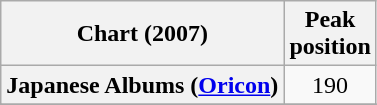<table class="wikitable sortable plainrowheaders" style="text-align:center">
<tr>
<th scope="col">Chart (2007)</th>
<th scope="col">Peak<br>position</th>
</tr>
<tr>
<th scope="row">Japanese Albums (<a href='#'>Oricon</a>)</th>
<td style="text-align:center;">190</td>
</tr>
<tr>
</tr>
<tr>
</tr>
<tr>
</tr>
<tr>
</tr>
<tr>
</tr>
</table>
